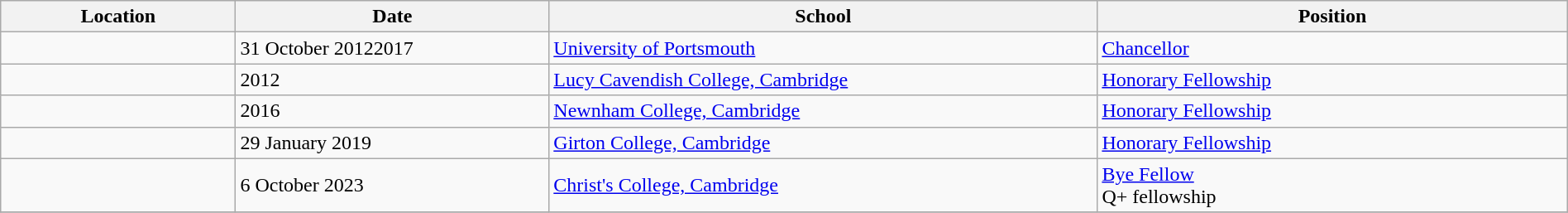<table class="wikitable" style="width:100%;">
<tr>
<th style="width:15%;">Location</th>
<th style="width:20%;">Date</th>
<th style="width:35%;">School</th>
<th style="width:30%;">Position</th>
</tr>
<tr>
<td></td>
<td>31 October 20122017</td>
<td><a href='#'>University of Portsmouth</a></td>
<td><a href='#'>Chancellor</a></td>
</tr>
<tr>
<td></td>
<td>2012</td>
<td><a href='#'>Lucy Cavendish College, Cambridge</a></td>
<td><a href='#'>Honorary Fellowship</a></td>
</tr>
<tr>
<td></td>
<td>2016</td>
<td><a href='#'>Newnham College, Cambridge</a></td>
<td><a href='#'>Honorary Fellowship</a></td>
</tr>
<tr>
<td></td>
<td>29 January 2019</td>
<td><a href='#'>Girton College, Cambridge</a></td>
<td><a href='#'>Honorary Fellowship</a></td>
</tr>
<tr>
<td></td>
<td>6 October 2023</td>
<td><a href='#'>Christ's College, Cambridge</a></td>
<td><a href='#'>Bye Fellow</a><br>Q+ fellowship</td>
</tr>
<tr>
</tr>
</table>
